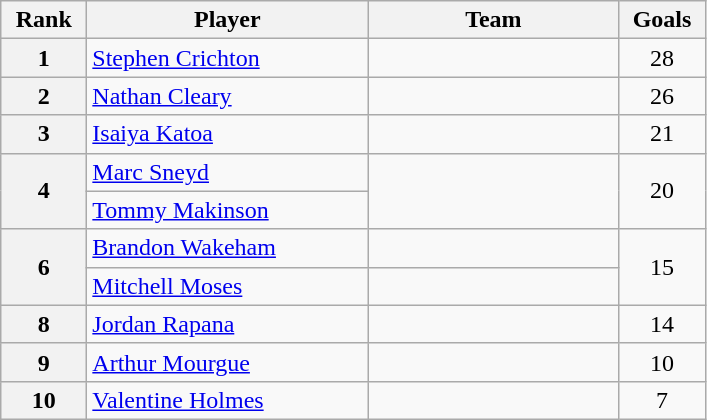<table class="wikitable" style="text-align:center">
<tr>
<th style="width:50px">Rank</th>
<th style="width:180px">Player</th>
<th style="width:160px">Team</th>
<th style="width:50px">Goals</th>
</tr>
<tr>
<th>1</th>
<td align="left"><a href='#'>Stephen Crichton</a></td>
<td align="left"></td>
<td>28</td>
</tr>
<tr>
<th>2</th>
<td align="left"><a href='#'>Nathan Cleary</a></td>
<td align="left"></td>
<td>26</td>
</tr>
<tr>
<th>3</th>
<td align="left"><a href='#'>Isaiya Katoa</a></td>
<td align="left"></td>
<td>21</td>
</tr>
<tr>
<th rowspan=2>4</th>
<td align="left"><a href='#'>Marc Sneyd</a></td>
<td rowspan=2 align="left"></td>
<td rowspan=2>20</td>
</tr>
<tr>
<td align="left"><a href='#'>Tommy Makinson</a></td>
</tr>
<tr>
<th rowspan=2>6</th>
<td align="left"><a href='#'>Brandon Wakeham</a></td>
<td align="left"></td>
<td rowspan=2>15</td>
</tr>
<tr>
<td align="left"><a href='#'>Mitchell Moses</a></td>
<td align="left"></td>
</tr>
<tr>
<th>8</th>
<td align="left"><a href='#'>Jordan Rapana</a></td>
<td align="left"></td>
<td>14</td>
</tr>
<tr>
<th>9</th>
<td align="left"><a href='#'>Arthur Mourgue</a></td>
<td align="left"></td>
<td>10</td>
</tr>
<tr>
<th>10</th>
<td align="left"><a href='#'>Valentine Holmes</a></td>
<td align="left"></td>
<td>7</td>
</tr>
</table>
